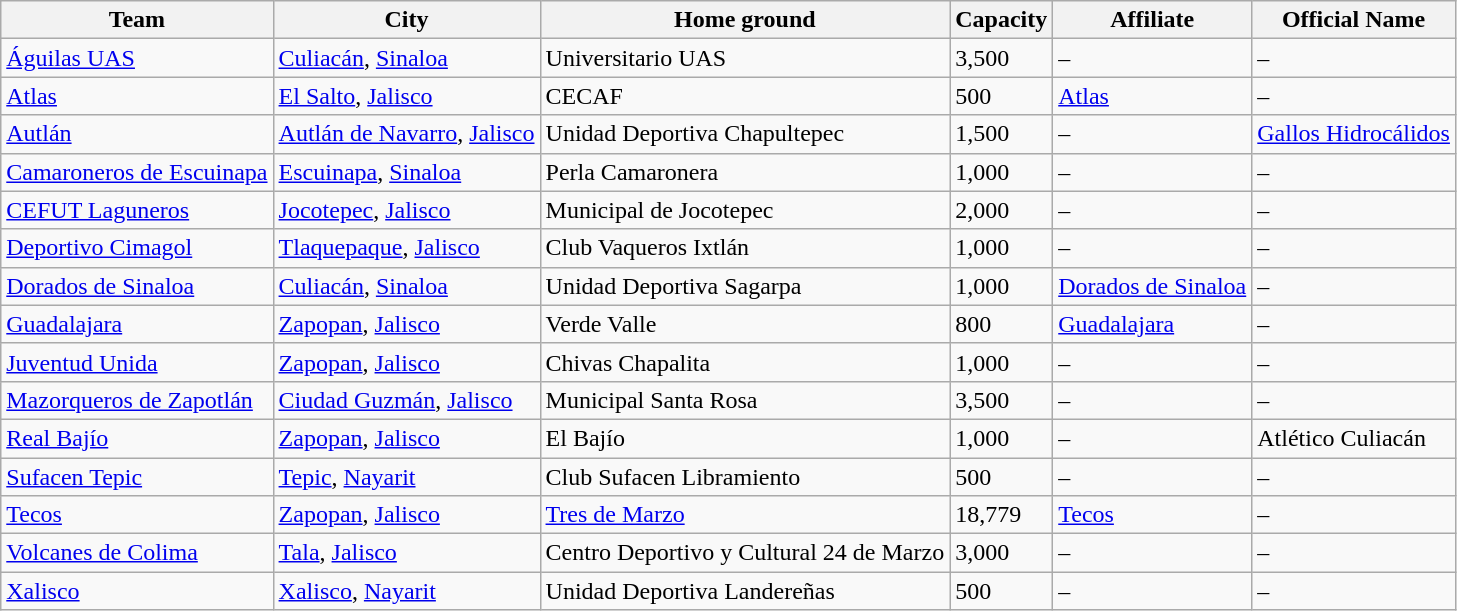<table class="wikitable sortable">
<tr>
<th>Team</th>
<th>City</th>
<th>Home ground</th>
<th>Capacity</th>
<th>Affiliate</th>
<th>Official Name</th>
</tr>
<tr>
<td><a href='#'>Águilas UAS</a></td>
<td><a href='#'>Culiacán</a>, <a href='#'>Sinaloa</a></td>
<td>Universitario UAS</td>
<td>3,500</td>
<td>–</td>
<td>–</td>
</tr>
<tr>
<td><a href='#'>Atlas</a></td>
<td><a href='#'>El Salto</a>, <a href='#'>Jalisco</a></td>
<td>CECAF</td>
<td>500</td>
<td><a href='#'>Atlas</a></td>
<td>–</td>
</tr>
<tr>
<td><a href='#'>Autlán</a></td>
<td><a href='#'>Autlán de Navarro</a>, <a href='#'>Jalisco</a></td>
<td>Unidad Deportiva Chapultepec</td>
<td>1,500</td>
<td>–</td>
<td><a href='#'>Gallos Hidrocálidos</a></td>
</tr>
<tr>
<td><a href='#'>Camaroneros de Escuinapa</a></td>
<td><a href='#'>Escuinapa</a>, <a href='#'>Sinaloa</a></td>
<td>Perla Camaronera</td>
<td>1,000</td>
<td>–</td>
<td>–</td>
</tr>
<tr>
<td><a href='#'>CEFUT Laguneros</a></td>
<td><a href='#'>Jocotepec</a>, <a href='#'>Jalisco</a></td>
<td>Municipal de Jocotepec</td>
<td>2,000</td>
<td>–</td>
<td>–</td>
</tr>
<tr>
<td><a href='#'>Deportivo Cimagol</a></td>
<td><a href='#'>Tlaquepaque</a>, <a href='#'>Jalisco</a></td>
<td>Club Vaqueros Ixtlán</td>
<td>1,000</td>
<td>–</td>
<td>–</td>
</tr>
<tr>
<td><a href='#'>Dorados de Sinaloa</a></td>
<td><a href='#'>Culiacán</a>, <a href='#'>Sinaloa</a></td>
<td>Unidad Deportiva Sagarpa</td>
<td>1,000</td>
<td><a href='#'>Dorados de Sinaloa</a></td>
<td>–</td>
</tr>
<tr>
<td><a href='#'>Guadalajara</a></td>
<td><a href='#'>Zapopan</a>, <a href='#'>Jalisco</a></td>
<td>Verde Valle</td>
<td>800</td>
<td><a href='#'>Guadalajara</a></td>
<td>–</td>
</tr>
<tr>
<td><a href='#'>Juventud Unida</a></td>
<td><a href='#'>Zapopan</a>, <a href='#'>Jalisco</a></td>
<td>Chivas Chapalita</td>
<td>1,000</td>
<td>–</td>
<td>–</td>
</tr>
<tr>
<td><a href='#'>Mazorqueros de Zapotlán</a></td>
<td><a href='#'>Ciudad Guzmán</a>, <a href='#'>Jalisco</a></td>
<td>Municipal Santa Rosa</td>
<td>3,500</td>
<td>–</td>
<td>–</td>
</tr>
<tr>
<td><a href='#'>Real Bajío</a></td>
<td><a href='#'>Zapopan</a>, <a href='#'>Jalisco</a></td>
<td>El Bajío</td>
<td>1,000</td>
<td>–</td>
<td>Atlético Culiacán</td>
</tr>
<tr>
<td><a href='#'>Sufacen Tepic</a></td>
<td><a href='#'>Tepic</a>, <a href='#'>Nayarit</a></td>
<td>Club Sufacen Libramiento</td>
<td>500</td>
<td>–</td>
<td>–</td>
</tr>
<tr>
<td><a href='#'>Tecos</a></td>
<td><a href='#'>Zapopan</a>, <a href='#'>Jalisco</a></td>
<td><a href='#'>Tres de Marzo</a></td>
<td>18,779</td>
<td><a href='#'>Tecos</a></td>
<td>–</td>
</tr>
<tr>
<td><a href='#'>Volcanes de Colima</a></td>
<td><a href='#'>Tala</a>, <a href='#'>Jalisco</a></td>
<td>Centro Deportivo y Cultural 24 de Marzo</td>
<td>3,000</td>
<td>–</td>
<td>–</td>
</tr>
<tr>
<td><a href='#'>Xalisco</a></td>
<td><a href='#'>Xalisco</a>, <a href='#'>Nayarit</a></td>
<td>Unidad Deportiva Landereñas</td>
<td>500</td>
<td>–</td>
<td>–</td>
</tr>
</table>
